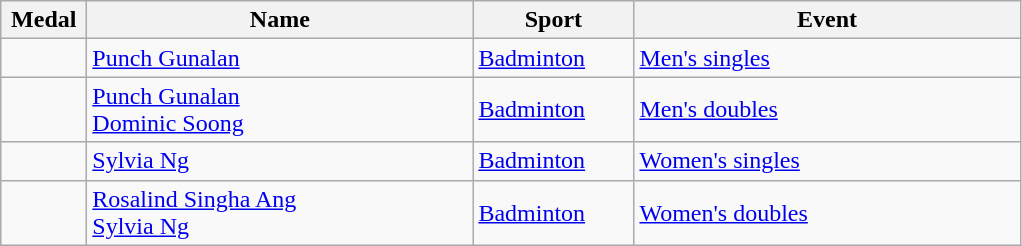<table class="wikitable sortable" style="font-size:100%">
<tr>
<th width="50">Medal</th>
<th width="250">Name</th>
<th width="100">Sport</th>
<th width="250">Event</th>
</tr>
<tr>
<td></td>
<td><a href='#'>Punch Gunalan</a></td>
<td><a href='#'>Badminton</a></td>
<td><a href='#'>Men's singles</a></td>
</tr>
<tr>
<td></td>
<td><a href='#'>Punch Gunalan</a><br><a href='#'>Dominic Soong</a></td>
<td><a href='#'>Badminton</a></td>
<td><a href='#'>Men's doubles</a></td>
</tr>
<tr>
<td></td>
<td><a href='#'>Sylvia Ng</a></td>
<td><a href='#'>Badminton</a></td>
<td><a href='#'>Women's singles</a></td>
</tr>
<tr>
<td></td>
<td><a href='#'>Rosalind Singha Ang</a><br><a href='#'>Sylvia Ng</a></td>
<td><a href='#'>Badminton</a></td>
<td><a href='#'>Women's doubles</a></td>
</tr>
</table>
